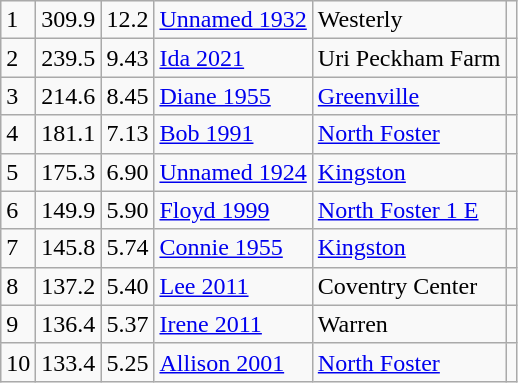<table class="wikitable">
<tr>
<td>1</td>
<td>309.9</td>
<td>12.2</td>
<td><a href='#'>Unnamed 1932</a></td>
<td>Westerly</td>
<td></td>
</tr>
<tr>
<td>2</td>
<td>239.5</td>
<td>9.43</td>
<td><a href='#'>Ida 2021</a></td>
<td>Uri Peckham Farm</td>
<td></td>
</tr>
<tr>
<td>3</td>
<td>214.6</td>
<td>8.45</td>
<td><a href='#'>Diane 1955</a></td>
<td><a href='#'>Greenville</a></td>
<td></td>
</tr>
<tr>
<td>4</td>
<td>181.1</td>
<td>7.13</td>
<td><a href='#'>Bob 1991</a></td>
<td><a href='#'>North Foster</a></td>
<td></td>
</tr>
<tr>
<td>5</td>
<td>175.3</td>
<td>6.90</td>
<td><a href='#'>Unnamed 1924</a></td>
<td><a href='#'>Kingston</a></td>
<td></td>
</tr>
<tr>
<td>6</td>
<td>149.9</td>
<td>5.90</td>
<td><a href='#'>Floyd 1999</a></td>
<td><a href='#'>North Foster 1 E</a></td>
<td></td>
</tr>
<tr>
<td>7</td>
<td>145.8</td>
<td>5.74</td>
<td><a href='#'>Connie 1955</a></td>
<td><a href='#'>Kingston</a></td>
<td></td>
</tr>
<tr>
<td>8</td>
<td>137.2</td>
<td>5.40</td>
<td><a href='#'>Lee 2011</a></td>
<td>Coventry Center</td>
<td></td>
</tr>
<tr>
<td>9</td>
<td>136.4</td>
<td>5.37</td>
<td><a href='#'>Irene 2011</a></td>
<td>Warren</td>
<td></td>
</tr>
<tr>
<td>10</td>
<td>133.4</td>
<td>5.25</td>
<td><a href='#'>Allison 2001</a></td>
<td><a href='#'>North Foster</a></td>
<td></td>
</tr>
</table>
